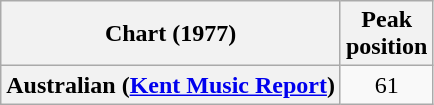<table class="wikitable sortable plainrowheaders" style="text-align:center">
<tr>
<th scope="col">Chart (1977)</th>
<th scope="col">Peak<br>position</th>
</tr>
<tr>
<th scope="row">Australian (<a href='#'>Kent Music Report</a>)</th>
<td align="center">61</td>
</tr>
</table>
